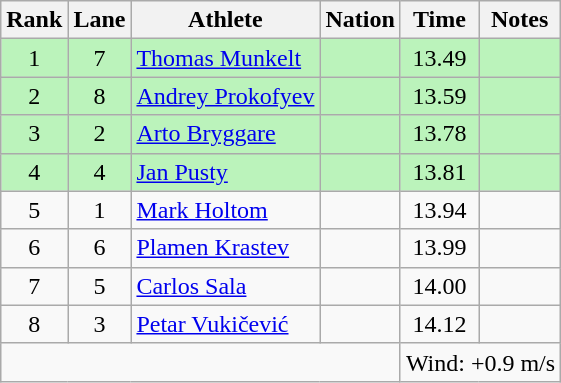<table class="wikitable sortable" style="text-align:center">
<tr>
<th>Rank</th>
<th>Lane</th>
<th>Athlete</th>
<th>Nation</th>
<th>Time</th>
<th>Notes</th>
</tr>
<tr style="background:#bbf3bb;">
<td>1</td>
<td>7</td>
<td align=left><a href='#'>Thomas Munkelt</a></td>
<td align=left></td>
<td>13.49</td>
<td></td>
</tr>
<tr style="background:#bbf3bb;">
<td>2</td>
<td>8</td>
<td align=left><a href='#'>Andrey Prokofyev</a></td>
<td align=left></td>
<td>13.59</td>
<td></td>
</tr>
<tr style="background:#bbf3bb;">
<td>3</td>
<td>2</td>
<td align=left><a href='#'>Arto Bryggare</a></td>
<td align=left></td>
<td>13.78</td>
<td></td>
</tr>
<tr style="background:#bbf3bb;">
<td>4</td>
<td>4</td>
<td align=left><a href='#'>Jan Pusty</a></td>
<td align=left></td>
<td>13.81</td>
<td></td>
</tr>
<tr>
<td>5</td>
<td>1</td>
<td align=left><a href='#'>Mark Holtom</a></td>
<td align=left></td>
<td>13.94</td>
<td></td>
</tr>
<tr>
<td>6</td>
<td>6</td>
<td align=left><a href='#'>Plamen Krastev</a></td>
<td align=left></td>
<td>13.99</td>
<td></td>
</tr>
<tr>
<td>7</td>
<td>5</td>
<td align=left><a href='#'>Carlos Sala</a></td>
<td align=left></td>
<td>14.00</td>
<td></td>
</tr>
<tr>
<td>8</td>
<td>3</td>
<td align=left><a href='#'>Petar Vukičević</a></td>
<td align=left></td>
<td>14.12</td>
<td></td>
</tr>
<tr class="sortbottom">
<td colspan=4></td>
<td colspan="2" style="text-align:left;">Wind: +0.9 m/s</td>
</tr>
</table>
